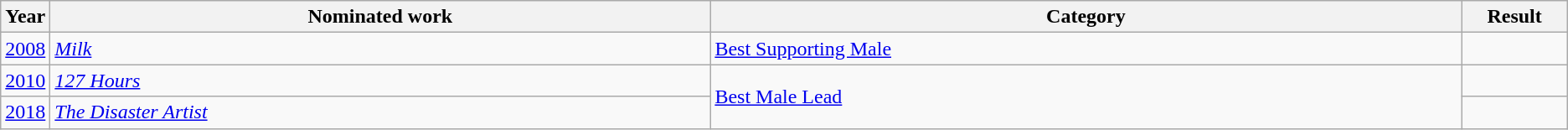<table class="wikitable sortable">
<tr>
<th scope="col" style="width:1em;">Year</th>
<th scope="col" style="width:35em;">Nominated work</th>
<th scope="col" style="width:40em;">Category</th>
<th scope="col" style="width:5em;">Result</th>
</tr>
<tr>
<td><a href='#'>2008</a></td>
<td><em><a href='#'>Milk</a></em></td>
<td><a href='#'>Best Supporting Male</a></td>
<td></td>
</tr>
<tr>
<td><a href='#'>2010</a></td>
<td><em><a href='#'>127 Hours</a></em></td>
<td rowspan="2"><a href='#'>Best Male Lead</a></td>
<td></td>
</tr>
<tr>
<td><a href='#'>2018</a></td>
<td><em><a href='#'>The Disaster Artist</a></em></td>
<td></td>
</tr>
</table>
